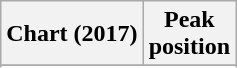<table class="wikitable sortable plainrowheaders" style="text-align:center">
<tr>
<th scope="col">Chart (2017)</th>
<th scope="col">Peak<br> position</th>
</tr>
<tr>
</tr>
<tr>
</tr>
<tr>
</tr>
</table>
